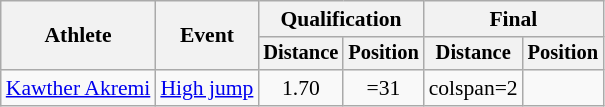<table class=wikitable style=font-size:90%>
<tr>
<th rowspan=2>Athlete</th>
<th rowspan=2>Event</th>
<th colspan=2>Qualification</th>
<th colspan=2>Final</th>
</tr>
<tr style=font-size:95%>
<th>Distance</th>
<th>Position</th>
<th>Distance</th>
<th>Position</th>
</tr>
<tr align=center>
<td align=left><a href='#'>Kawther Akremi</a></td>
<td align=left><a href='#'>High jump</a></td>
<td>1.70</td>
<td>=31</td>
<td>colspan=2 </td>
</tr>
</table>
